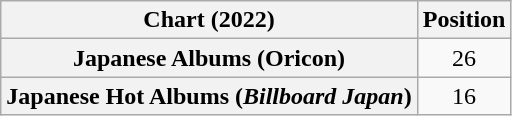<table class="wikitable sortable plainrowheaders" style="text-align:center">
<tr>
<th scope="col">Chart (2022)</th>
<th scope="col">Position</th>
</tr>
<tr>
<th scope="row">Japanese Albums (Oricon)</th>
<td>26</td>
</tr>
<tr>
<th scope="row">Japanese Hot Albums (<em>Billboard Japan</em>)</th>
<td>16</td>
</tr>
</table>
